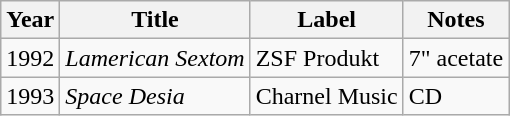<table class="wikitable">
<tr>
<th>Year</th>
<th>Title</th>
<th>Label</th>
<th>Notes</th>
</tr>
<tr>
<td>1992</td>
<td><em>Lamerican Sextom</em></td>
<td>ZSF Produkt</td>
<td>7" acetate</td>
</tr>
<tr>
<td>1993</td>
<td><em>Space Desia</em></td>
<td>Charnel Music</td>
<td>CD</td>
</tr>
</table>
